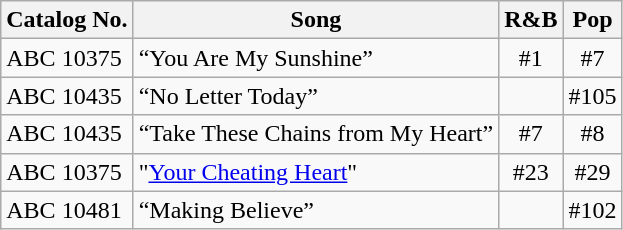<table class="wikitable">
<tr>
<th>Catalog No.</th>
<th>Song</th>
<th>R&B</th>
<th>Pop</th>
</tr>
<tr>
<td>ABC 10375</td>
<td>“You Are My Sunshine”</td>
<td align="center">#1</td>
<td align="center">#7</td>
</tr>
<tr>
<td>ABC 10435</td>
<td>“No Letter Today”</td>
<td align="center"></td>
<td align="center">#105</td>
</tr>
<tr>
<td>ABC 10435</td>
<td>“Take These Chains from My Heart”</td>
<td align="center">#7</td>
<td align="center">#8</td>
</tr>
<tr>
<td>ABC 10375</td>
<td>"<a href='#'>Your Cheating Heart</a>"</td>
<td align="center">#23</td>
<td align="center">#29</td>
</tr>
<tr>
<td>ABC 10481</td>
<td>“Making Believe”</td>
<td align="center"></td>
<td align="center">#102</td>
</tr>
</table>
